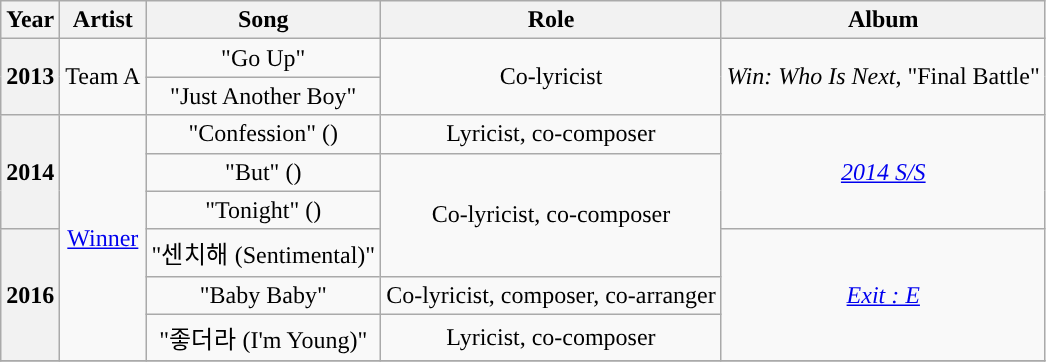<table class="wikitable" style="text-align: center">
<tr>
<th>Year</th>
<th>Artist</th>
<th>Song</th>
<th>Role</th>
<th>Album</th>
</tr>
<tr>
<th rowspan="2">2013</th>
<td rowspan="2">Team A</td>
<td>"Go Up"</td>
<td rowspan="2">Co-lyricist</td>
<td rowspan="2"><em>Win: Who Is Next</em>, "Final Battle"</td>
</tr>
<tr>
<td>"Just Another Boy"</td>
</tr>
<tr>
<th rowspan="3">2014</th>
<td rowspan="6"><a href='#'>Winner</a></td>
<td>"Confession" ()</td>
<td>Lyricist, co-composer</td>
<td rowspan="3"><em><a href='#'>2014 S/S</a></em></td>
</tr>
<tr>
<td>"But" ()</td>
<td rowspan="3">Co-lyricist, co-composer</td>
</tr>
<tr>
<td>"Tonight" ()</td>
</tr>
<tr>
<th rowspan="3">2016</th>
<td>"센치해 (Sentimental)"</td>
<td rowspan="3"><em><a href='#'>Exit : E</a></em></td>
</tr>
<tr>
<td>"Baby Baby"</td>
<td rowspan="1">Co-lyricist, composer, co-arranger</td>
</tr>
<tr>
<td>"좋더라 (I'm Young)"</td>
<td>Lyricist, co-composer</td>
</tr>
<tr>
</tr>
</table>
